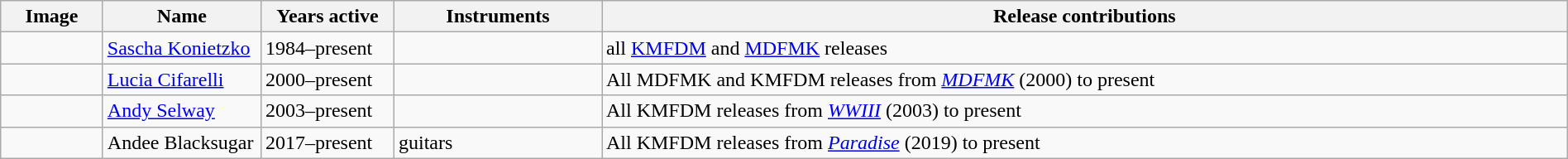<table class="wikitable" width="100%">
<tr>
<th width="75">Image</th>
<th width="120">Name</th>
<th width="100">Years active</th>
<th width="160">Instruments</th>
<th>Release contributions</th>
</tr>
<tr>
<td></td>
<td><a href='#'>Sascha Konietzko</a></td>
<td>1984–present</td>
<td></td>
<td>all <a href='#'>KMFDM</a> and <a href='#'>MDFMK</a> releases</td>
</tr>
<tr>
<td></td>
<td><a href='#'>Lucia Cifarelli</a></td>
<td>2000–present</td>
<td></td>
<td>All MDFMK and KMFDM releases from <em><a href='#'>MDFMK</a></em> (2000) to present</td>
</tr>
<tr>
<td></td>
<td><a href='#'>Andy Selway</a></td>
<td>2003–present </td>
<td></td>
<td>All KMFDM releases from <em><a href='#'>WWIII</a></em> (2003) to present</td>
</tr>
<tr>
<td></td>
<td>Andee Blacksugar</td>
<td>2017–present</td>
<td>guitars</td>
<td>All KMFDM releases from <em><a href='#'>Paradise</a></em> (2019) to present</td>
</tr>
</table>
